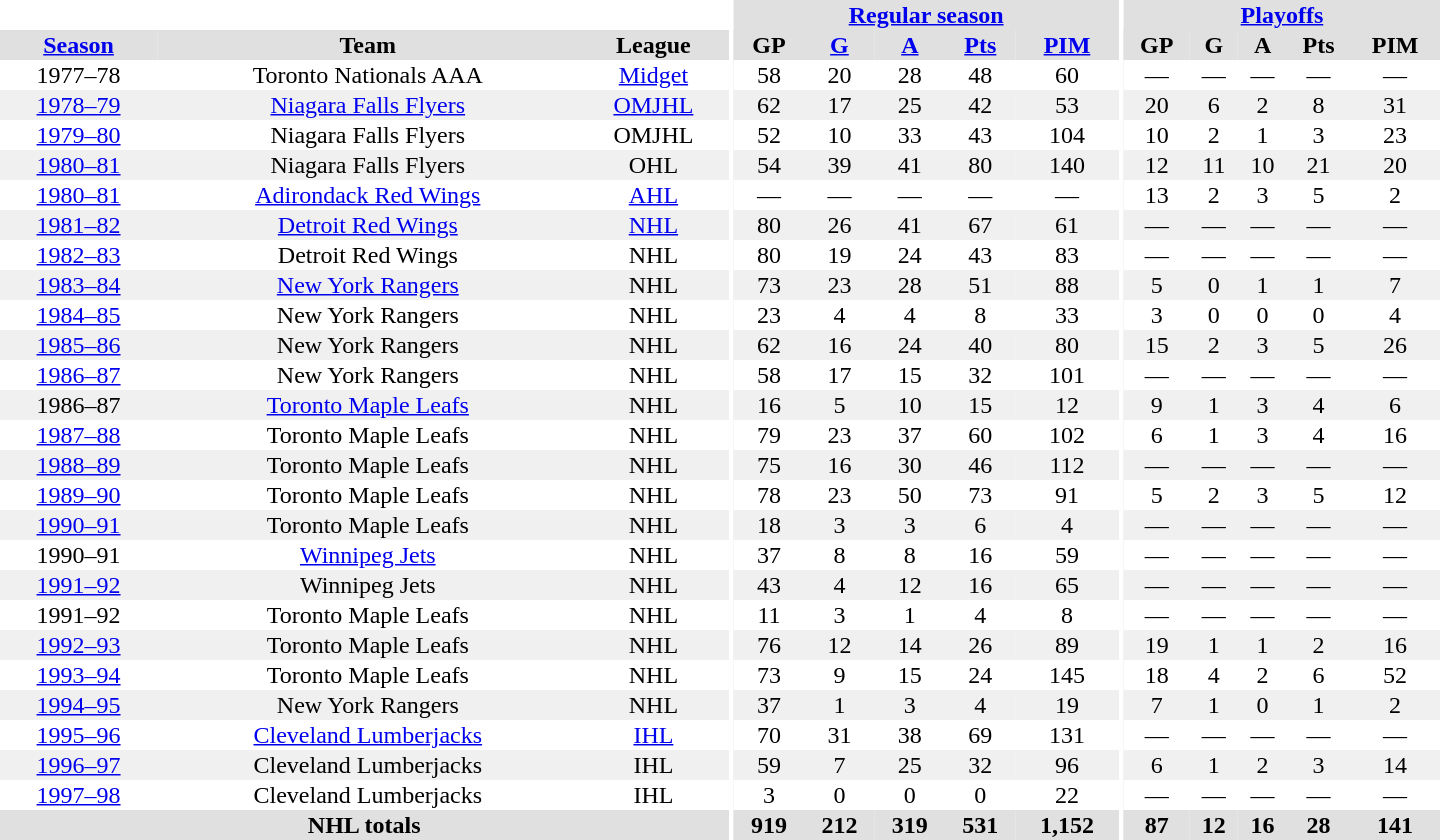<table border="0" cellpadding="1" cellspacing="0" style="text-align:center; width:60em">
<tr bgcolor="#e0e0e0">
<th colspan="3"  bgcolor="#ffffff"></th>
<th rowspan="100" bgcolor="#ffffff"></th>
<th colspan="5"><a href='#'>Regular season</a></th>
<th rowspan="100" bgcolor="#ffffff"></th>
<th colspan="5"><a href='#'>Playoffs</a></th>
</tr>
<tr bgcolor="#e0e0e0">
<th><a href='#'>Season</a></th>
<th>Team</th>
<th>League</th>
<th>GP</th>
<th><a href='#'>G</a></th>
<th><a href='#'>A</a></th>
<th><a href='#'>Pts</a></th>
<th><a href='#'>PIM</a></th>
<th>GP</th>
<th>G</th>
<th>A</th>
<th>Pts</th>
<th>PIM</th>
</tr>
<tr>
<td>1977–78</td>
<td>Toronto Nationals AAA</td>
<td><a href='#'>Midget</a></td>
<td>58</td>
<td>20</td>
<td>28</td>
<td>48</td>
<td>60</td>
<td>—</td>
<td>—</td>
<td>—</td>
<td>—</td>
<td>—</td>
</tr>
<tr bgcolor="#f0f0f0">
<td><a href='#'>1978–79</a></td>
<td><a href='#'>Niagara Falls Flyers</a></td>
<td><a href='#'>OMJHL</a></td>
<td>62</td>
<td>17</td>
<td>25</td>
<td>42</td>
<td>53</td>
<td>20</td>
<td>6</td>
<td>2</td>
<td>8</td>
<td>31</td>
</tr>
<tr>
<td><a href='#'>1979–80</a></td>
<td>Niagara Falls Flyers</td>
<td>OMJHL</td>
<td>52</td>
<td>10</td>
<td>33</td>
<td>43</td>
<td>104</td>
<td>10</td>
<td>2</td>
<td>1</td>
<td>3</td>
<td>23</td>
</tr>
<tr bgcolor="#f0f0f0">
<td><a href='#'>1980–81</a></td>
<td>Niagara Falls Flyers</td>
<td>OHL</td>
<td>54</td>
<td>39</td>
<td>41</td>
<td>80</td>
<td>140</td>
<td>12</td>
<td>11</td>
<td>10</td>
<td>21</td>
<td>20</td>
</tr>
<tr>
<td><a href='#'>1980–81</a></td>
<td><a href='#'>Adirondack Red Wings</a></td>
<td><a href='#'>AHL</a></td>
<td>—</td>
<td>—</td>
<td>—</td>
<td>—</td>
<td>—</td>
<td>13</td>
<td>2</td>
<td>3</td>
<td>5</td>
<td>2</td>
</tr>
<tr bgcolor="#f0f0f0">
<td><a href='#'>1981–82</a></td>
<td><a href='#'>Detroit Red Wings</a></td>
<td><a href='#'>NHL</a></td>
<td>80</td>
<td>26</td>
<td>41</td>
<td>67</td>
<td>61</td>
<td>—</td>
<td>—</td>
<td>—</td>
<td>—</td>
<td>—</td>
</tr>
<tr>
<td><a href='#'>1982–83</a></td>
<td>Detroit Red Wings</td>
<td>NHL</td>
<td>80</td>
<td>19</td>
<td>24</td>
<td>43</td>
<td>83</td>
<td>—</td>
<td>—</td>
<td>—</td>
<td>—</td>
<td>—</td>
</tr>
<tr bgcolor="#f0f0f0">
<td><a href='#'>1983–84</a></td>
<td><a href='#'>New York Rangers</a></td>
<td>NHL</td>
<td>73</td>
<td>23</td>
<td>28</td>
<td>51</td>
<td>88</td>
<td>5</td>
<td>0</td>
<td>1</td>
<td>1</td>
<td>7</td>
</tr>
<tr>
<td><a href='#'>1984–85</a></td>
<td>New York Rangers</td>
<td>NHL</td>
<td>23</td>
<td>4</td>
<td>4</td>
<td>8</td>
<td>33</td>
<td>3</td>
<td>0</td>
<td>0</td>
<td>0</td>
<td>4</td>
</tr>
<tr bgcolor="#f0f0f0">
<td><a href='#'>1985–86</a></td>
<td>New York Rangers</td>
<td>NHL</td>
<td>62</td>
<td>16</td>
<td>24</td>
<td>40</td>
<td>80</td>
<td>15</td>
<td>2</td>
<td>3</td>
<td>5</td>
<td>26</td>
</tr>
<tr>
<td><a href='#'>1986–87</a></td>
<td>New York Rangers</td>
<td>NHL</td>
<td>58</td>
<td>17</td>
<td>15</td>
<td>32</td>
<td>101</td>
<td>—</td>
<td>—</td>
<td>—</td>
<td>—</td>
<td>—</td>
</tr>
<tr bgcolor="#f0f0f0">
<td>1986–87</td>
<td><a href='#'>Toronto Maple Leafs</a></td>
<td>NHL</td>
<td>16</td>
<td>5</td>
<td>10</td>
<td>15</td>
<td>12</td>
<td>9</td>
<td>1</td>
<td>3</td>
<td>4</td>
<td>6</td>
</tr>
<tr>
<td><a href='#'>1987–88</a></td>
<td>Toronto Maple Leafs</td>
<td>NHL</td>
<td>79</td>
<td>23</td>
<td>37</td>
<td>60</td>
<td>102</td>
<td>6</td>
<td>1</td>
<td>3</td>
<td>4</td>
<td>16</td>
</tr>
<tr bgcolor="#f0f0f0">
<td><a href='#'>1988–89</a></td>
<td>Toronto Maple Leafs</td>
<td>NHL</td>
<td>75</td>
<td>16</td>
<td>30</td>
<td>46</td>
<td>112</td>
<td>—</td>
<td>—</td>
<td>—</td>
<td>—</td>
<td>—</td>
</tr>
<tr>
<td><a href='#'>1989–90</a></td>
<td>Toronto Maple Leafs</td>
<td>NHL</td>
<td>78</td>
<td>23</td>
<td>50</td>
<td>73</td>
<td>91</td>
<td>5</td>
<td>2</td>
<td>3</td>
<td>5</td>
<td>12</td>
</tr>
<tr bgcolor="#f0f0f0">
<td><a href='#'>1990–91</a></td>
<td>Toronto Maple Leafs</td>
<td>NHL</td>
<td>18</td>
<td>3</td>
<td>3</td>
<td>6</td>
<td>4</td>
<td>—</td>
<td>—</td>
<td>—</td>
<td>—</td>
<td>—</td>
</tr>
<tr>
<td>1990–91</td>
<td><a href='#'>Winnipeg Jets</a></td>
<td>NHL</td>
<td>37</td>
<td>8</td>
<td>8</td>
<td>16</td>
<td>59</td>
<td>—</td>
<td>—</td>
<td>—</td>
<td>—</td>
<td>—</td>
</tr>
<tr bgcolor="#f0f0f0">
<td><a href='#'>1991–92</a></td>
<td>Winnipeg Jets</td>
<td>NHL</td>
<td>43</td>
<td>4</td>
<td>12</td>
<td>16</td>
<td>65</td>
<td>—</td>
<td>—</td>
<td>—</td>
<td>—</td>
<td>—</td>
</tr>
<tr>
<td>1991–92</td>
<td>Toronto Maple Leafs</td>
<td>NHL</td>
<td>11</td>
<td>3</td>
<td>1</td>
<td>4</td>
<td>8</td>
<td>—</td>
<td>—</td>
<td>—</td>
<td>—</td>
<td>—</td>
</tr>
<tr bgcolor="#f0f0f0">
<td><a href='#'>1992–93</a></td>
<td>Toronto Maple Leafs</td>
<td>NHL</td>
<td>76</td>
<td>12</td>
<td>14</td>
<td>26</td>
<td>89</td>
<td>19</td>
<td>1</td>
<td>1</td>
<td>2</td>
<td>16</td>
</tr>
<tr>
<td><a href='#'>1993–94</a></td>
<td>Toronto Maple Leafs</td>
<td>NHL</td>
<td>73</td>
<td>9</td>
<td>15</td>
<td>24</td>
<td>145</td>
<td>18</td>
<td>4</td>
<td>2</td>
<td>6</td>
<td>52</td>
</tr>
<tr bgcolor="#f0f0f0">
<td><a href='#'>1994–95</a></td>
<td>New York Rangers</td>
<td>NHL</td>
<td>37</td>
<td>1</td>
<td>3</td>
<td>4</td>
<td>19</td>
<td>7</td>
<td>1</td>
<td>0</td>
<td>1</td>
<td>2</td>
</tr>
<tr>
<td><a href='#'>1995–96</a></td>
<td><a href='#'>Cleveland Lumberjacks</a></td>
<td><a href='#'>IHL</a></td>
<td>70</td>
<td>31</td>
<td>38</td>
<td>69</td>
<td>131</td>
<td>—</td>
<td>—</td>
<td>—</td>
<td>—</td>
<td>—</td>
</tr>
<tr bgcolor="#f0f0f0">
<td><a href='#'>1996–97</a></td>
<td>Cleveland Lumberjacks</td>
<td>IHL</td>
<td>59</td>
<td>7</td>
<td>25</td>
<td>32</td>
<td>96</td>
<td>6</td>
<td>1</td>
<td>2</td>
<td>3</td>
<td>14</td>
</tr>
<tr>
<td><a href='#'>1997–98</a></td>
<td>Cleveland Lumberjacks</td>
<td>IHL</td>
<td>3</td>
<td>0</td>
<td>0</td>
<td>0</td>
<td>22</td>
<td>—</td>
<td>—</td>
<td>—</td>
<td>—</td>
<td>—</td>
</tr>
<tr style="background:#e0e0e0;">
<th colspan="3">NHL totals</th>
<th>919</th>
<th>212</th>
<th>319</th>
<th>531</th>
<th>1,152</th>
<th>87</th>
<th>12</th>
<th>16</th>
<th>28</th>
<th>141</th>
</tr>
</table>
